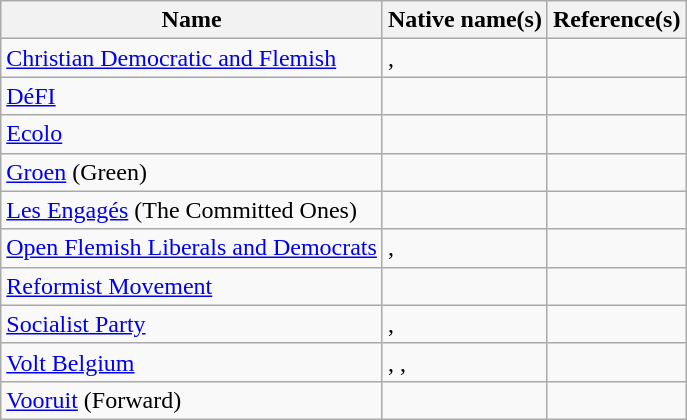<table class="wikitable">
<tr>
<th>Name</th>
<th>Native name(s)</th>
<th>Reference(s)</th>
</tr>
<tr>
<td><a href='#'>Christian Democratic and Flemish</a></td>
<td>, </td>
<td></td>
</tr>
<tr>
<td><a href='#'>DéFI</a></td>
<td></td>
<td></td>
</tr>
<tr>
<td><a href='#'>Ecolo</a></td>
<td></td>
<td></td>
</tr>
<tr>
<td><a href='#'>Groen</a> (Green)</td>
<td></td>
<td></td>
</tr>
<tr>
<td><a href='#'>Les Engagés</a> (The Committed Ones)</td>
<td></td>
<td></td>
</tr>
<tr>
<td><a href='#'>Open Flemish Liberals and Democrats</a></td>
<td>, </td>
<td></td>
</tr>
<tr>
<td><a href='#'>Reformist Movement</a></td>
<td></td>
<td></td>
</tr>
<tr>
<td><a href='#'>Socialist Party</a></td>
<td>, </td>
<td></td>
</tr>
<tr>
<td><a href='#'>Volt Belgium</a></td>
<td>, , </td>
<td></td>
</tr>
<tr>
<td><a href='#'>Vooruit</a> (Forward)</td>
<td></td>
<td></td>
</tr>
</table>
